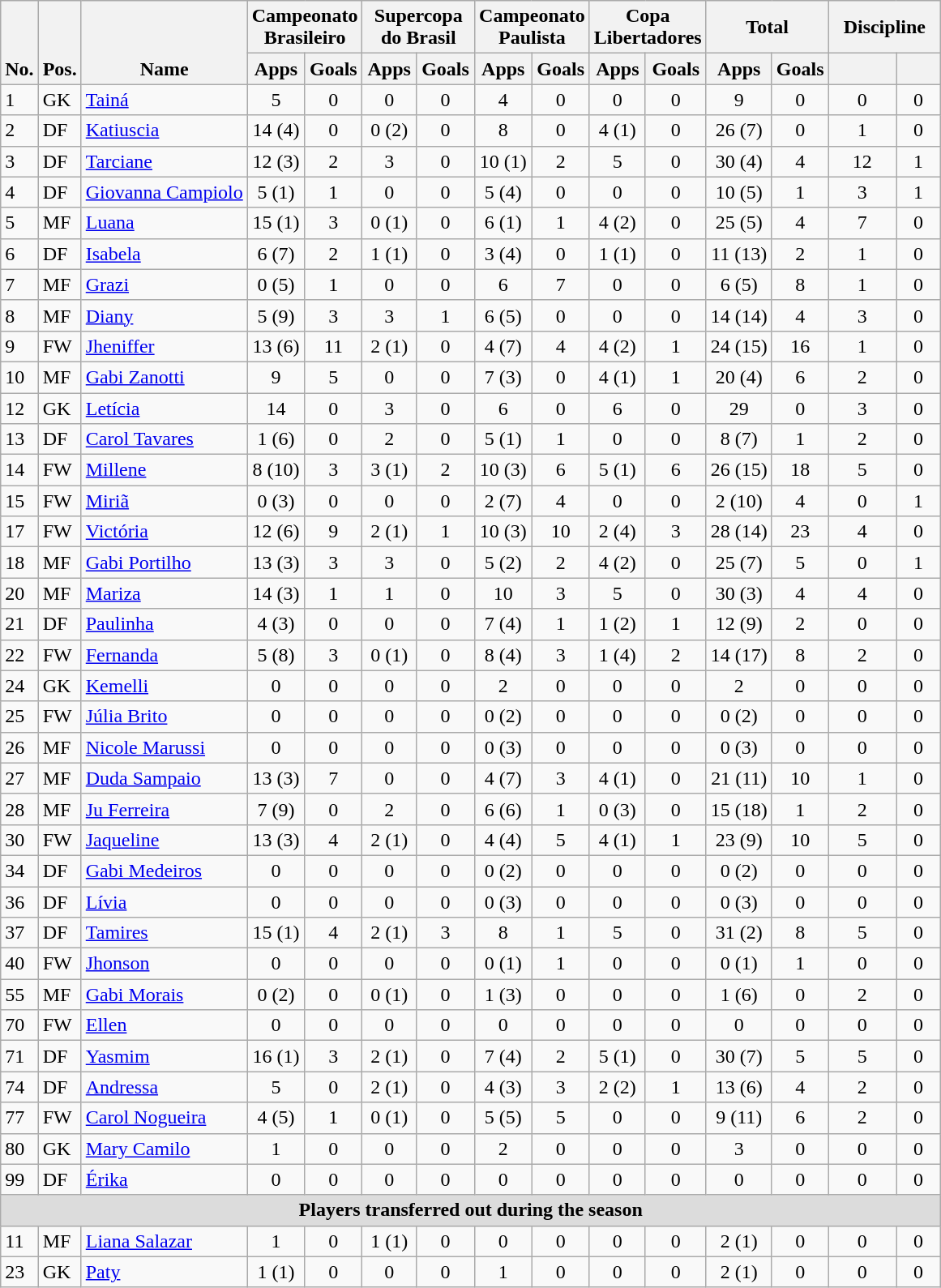<table class="wikitable" style="text-align:center">
<tr>
<th rowspan="2" valign="bottom">No.</th>
<th rowspan="2" valign="bottom">Pos.</th>
<th rowspan="2" valign="bottom">Name</th>
<th colspan="2" width="85">Campeonato Brasileiro</th>
<th colspan="2" width="85">Supercopa do Brasil</th>
<th colspan="2" width="85">Campeonato Paulista</th>
<th colspan="2" width="85">Copa Libertadores</th>
<th colspan="2" width="85">Total</th>
<th colspan="2" width="85">Discipline</th>
</tr>
<tr>
<th>Apps</th>
<th>Goals</th>
<th>Apps</th>
<th>Goals</th>
<th>Apps</th>
<th>Goals</th>
<th>Apps</th>
<th>Goals</th>
<th>Apps</th>
<th>Goals</th>
<th></th>
<th></th>
</tr>
<tr>
<td align="left">1</td>
<td align="left">GK</td>
<td align="left"> <a href='#'>Tainá</a></td>
<td>5</td>
<td>0</td>
<td>0</td>
<td>0</td>
<td>4</td>
<td>0</td>
<td>0</td>
<td>0</td>
<td>9</td>
<td>0</td>
<td>0</td>
<td>0</td>
</tr>
<tr>
<td align="left">2</td>
<td align="left">DF</td>
<td align="left"> <a href='#'>Katiuscia</a></td>
<td>14 (4)</td>
<td>0</td>
<td>0 (2)</td>
<td>0</td>
<td>8</td>
<td>0</td>
<td>4 (1)</td>
<td>0</td>
<td>26 (7)</td>
<td>0</td>
<td>1</td>
<td>0</td>
</tr>
<tr>
<td align="left">3</td>
<td align="left">DF</td>
<td align="left"> <a href='#'>Tarciane</a></td>
<td>12 (3)</td>
<td>2</td>
<td>3</td>
<td>0</td>
<td>10 (1)</td>
<td>2</td>
<td>5</td>
<td>0</td>
<td>30 (4)</td>
<td>4</td>
<td>12</td>
<td>1</td>
</tr>
<tr>
<td align="left">4</td>
<td align="left">DF</td>
<td align="left"> <a href='#'>Giovanna Campiolo</a></td>
<td>5 (1)</td>
<td>1</td>
<td>0</td>
<td>0</td>
<td>5 (4)</td>
<td>0</td>
<td>0</td>
<td>0</td>
<td>10 (5)</td>
<td>1</td>
<td>3</td>
<td>1</td>
</tr>
<tr>
<td align="left">5</td>
<td align="left">MF</td>
<td align="left"> <a href='#'>Luana</a></td>
<td>15 (1)</td>
<td>3</td>
<td>0 (1)</td>
<td>0</td>
<td>6 (1)</td>
<td>1</td>
<td>4 (2)</td>
<td>0</td>
<td>25 (5)</td>
<td>4</td>
<td>7</td>
<td>0</td>
</tr>
<tr>
<td align="left">6</td>
<td align="left">DF</td>
<td align="left"> <a href='#'>Isabela</a></td>
<td>6 (7)</td>
<td>2</td>
<td>1 (1)</td>
<td>0</td>
<td>3 (4)</td>
<td>0</td>
<td>1 (1)</td>
<td>0</td>
<td>11 (13)</td>
<td>2</td>
<td>1</td>
<td>0</td>
</tr>
<tr>
<td align="left">7</td>
<td align="left">MF</td>
<td align="left"> <a href='#'>Grazi</a></td>
<td>0 (5)</td>
<td>1</td>
<td>0</td>
<td>0</td>
<td>6</td>
<td>7</td>
<td>0</td>
<td>0</td>
<td>6 (5)</td>
<td>8</td>
<td>1</td>
<td>0</td>
</tr>
<tr>
<td align="left">8</td>
<td align="left">MF</td>
<td align="left"> <a href='#'>Diany</a></td>
<td>5 (9)</td>
<td>3</td>
<td>3</td>
<td>1</td>
<td>6 (5)</td>
<td>0</td>
<td>0</td>
<td>0</td>
<td>14 (14)</td>
<td>4</td>
<td>3</td>
<td>0</td>
</tr>
<tr>
<td align="left">9</td>
<td align="left">FW</td>
<td align="left"> <a href='#'>Jheniffer</a></td>
<td>13 (6)</td>
<td>11</td>
<td>2 (1)</td>
<td>0</td>
<td>4 (7)</td>
<td>4</td>
<td>4 (2)</td>
<td>1</td>
<td>24 (15)</td>
<td>16</td>
<td>1</td>
<td>0</td>
</tr>
<tr>
<td align="left">10</td>
<td align="left">MF</td>
<td align="left"> <a href='#'>Gabi Zanotti</a></td>
<td>9</td>
<td>5</td>
<td>0</td>
<td>0</td>
<td>7 (3)</td>
<td>0</td>
<td>4 (1)</td>
<td>1</td>
<td>20 (4)</td>
<td>6</td>
<td>2</td>
<td>0</td>
</tr>
<tr>
<td align="left">12</td>
<td align="left">GK</td>
<td align="left"> <a href='#'>Letícia</a></td>
<td>14</td>
<td>0</td>
<td>3</td>
<td>0</td>
<td>6</td>
<td>0</td>
<td>6</td>
<td>0</td>
<td>29</td>
<td>0</td>
<td>3</td>
<td>0</td>
</tr>
<tr>
<td align="left">13</td>
<td align="left">DF</td>
<td align="left"> <a href='#'>Carol Tavares</a></td>
<td>1 (6)</td>
<td>0</td>
<td>2</td>
<td>0</td>
<td>5 (1)</td>
<td>1</td>
<td>0</td>
<td>0</td>
<td>8 (7)</td>
<td>1</td>
<td>2</td>
<td>0</td>
</tr>
<tr>
<td align="left">14</td>
<td align="left">FW</td>
<td align="left"> <a href='#'>Millene</a></td>
<td>8 (10)</td>
<td>3</td>
<td>3 (1)</td>
<td>2</td>
<td>10 (3)</td>
<td>6</td>
<td>5 (1)</td>
<td>6</td>
<td>26 (15)</td>
<td>18</td>
<td>5</td>
<td>0</td>
</tr>
<tr>
<td align="left">15</td>
<td align="left">FW</td>
<td align="left"> <a href='#'>Miriã</a></td>
<td>0 (3)</td>
<td>0</td>
<td>0</td>
<td>0</td>
<td>2 (7)</td>
<td>4</td>
<td>0</td>
<td>0</td>
<td>2 (10)</td>
<td>4</td>
<td>0</td>
<td>1</td>
</tr>
<tr>
<td align="left">17</td>
<td align="left">FW</td>
<td align="left"> <a href='#'>Victória</a></td>
<td>12 (6)</td>
<td>9</td>
<td>2 (1)</td>
<td>1</td>
<td>10 (3)</td>
<td>10</td>
<td>2 (4)</td>
<td>3</td>
<td>28 (14)</td>
<td>23</td>
<td>4</td>
<td>0</td>
</tr>
<tr>
<td align="left">18</td>
<td align="left">MF</td>
<td align="left"> <a href='#'>Gabi Portilho</a></td>
<td>13 (3)</td>
<td>3</td>
<td>3</td>
<td>0</td>
<td>5 (2)</td>
<td>2</td>
<td>4 (2)</td>
<td>0</td>
<td>25 (7)</td>
<td>5</td>
<td>0</td>
<td>1</td>
</tr>
<tr>
<td align="left">20</td>
<td align="left">MF</td>
<td align="left"> <a href='#'>Mariza</a></td>
<td>14 (3)</td>
<td>1</td>
<td>1</td>
<td>0</td>
<td>10</td>
<td>3</td>
<td>5</td>
<td>0</td>
<td>30 (3)</td>
<td>4</td>
<td>4</td>
<td>0</td>
</tr>
<tr>
<td align="left">21</td>
<td align="left">DF</td>
<td align="left"> <a href='#'>Paulinha</a></td>
<td>4 (3)</td>
<td>0</td>
<td>0</td>
<td>0</td>
<td>7 (4)</td>
<td>1</td>
<td>1 (2)</td>
<td>1</td>
<td>12 (9)</td>
<td>2</td>
<td>0</td>
<td>0</td>
</tr>
<tr>
<td align="left">22</td>
<td align="left">FW</td>
<td align="left"> <a href='#'>Fernanda</a></td>
<td>5 (8)</td>
<td>3</td>
<td>0 (1)</td>
<td>0</td>
<td>8 (4)</td>
<td>3</td>
<td>1 (4)</td>
<td>2</td>
<td>14 (17)</td>
<td>8</td>
<td>2</td>
<td>0</td>
</tr>
<tr>
<td align="left">24</td>
<td align="left">GK</td>
<td align="left"> <a href='#'>Kemelli</a></td>
<td>0</td>
<td>0</td>
<td>0</td>
<td>0</td>
<td>2</td>
<td>0</td>
<td>0</td>
<td>0</td>
<td>2</td>
<td>0</td>
<td>0</td>
<td>0</td>
</tr>
<tr>
<td align="left">25</td>
<td align="left">FW</td>
<td align="left"> <a href='#'>Júlia Brito</a></td>
<td>0</td>
<td>0</td>
<td>0</td>
<td>0</td>
<td>0 (2)</td>
<td>0</td>
<td>0</td>
<td>0</td>
<td>0 (2)</td>
<td>0</td>
<td>0</td>
<td>0</td>
</tr>
<tr>
<td align="left">26</td>
<td align="left">MF</td>
<td align="left"> <a href='#'>Nicole Marussi</a></td>
<td>0</td>
<td>0</td>
<td>0</td>
<td>0</td>
<td>0 (3)</td>
<td>0</td>
<td>0</td>
<td>0</td>
<td>0 (3)</td>
<td>0</td>
<td>0</td>
<td>0</td>
</tr>
<tr>
<td align="left">27</td>
<td align="left">MF</td>
<td align="left"> <a href='#'>Duda Sampaio</a></td>
<td>13 (3)</td>
<td>7</td>
<td>0</td>
<td>0</td>
<td>4 (7)</td>
<td>3</td>
<td>4 (1)</td>
<td>0</td>
<td>21 (11)</td>
<td>10</td>
<td>1</td>
<td>0</td>
</tr>
<tr>
<td align="left">28</td>
<td align="left">MF</td>
<td align="left"> <a href='#'>Ju Ferreira</a></td>
<td>7 (9)</td>
<td>0</td>
<td>2</td>
<td>0</td>
<td>6 (6)</td>
<td>1</td>
<td>0 (3)</td>
<td>0</td>
<td>15 (18)</td>
<td>1</td>
<td>2</td>
<td>0</td>
</tr>
<tr>
<td align="left">30</td>
<td align="left">FW</td>
<td align="left"> <a href='#'>Jaqueline</a></td>
<td>13 (3)</td>
<td>4</td>
<td>2 (1)</td>
<td>0</td>
<td>4 (4)</td>
<td>5</td>
<td>4 (1)</td>
<td>1</td>
<td>23 (9)</td>
<td>10</td>
<td>5</td>
<td>0</td>
</tr>
<tr>
<td align="left">34</td>
<td align="left">DF</td>
<td align="left"> <a href='#'>Gabi Medeiros</a></td>
<td>0</td>
<td>0</td>
<td>0</td>
<td>0</td>
<td>0 (2)</td>
<td>0</td>
<td>0</td>
<td>0</td>
<td>0 (2)</td>
<td>0</td>
<td>0</td>
<td>0</td>
</tr>
<tr>
<td align="left">36</td>
<td align="left">DF</td>
<td align="left"> <a href='#'>Lívia</a></td>
<td>0</td>
<td>0</td>
<td>0</td>
<td>0</td>
<td>0 (3)</td>
<td>0</td>
<td>0</td>
<td>0</td>
<td>0 (3)</td>
<td>0</td>
<td>0</td>
<td>0</td>
</tr>
<tr>
<td align="left">37</td>
<td align="left">DF</td>
<td align="left"> <a href='#'>Tamires</a></td>
<td>15 (1)</td>
<td>4</td>
<td>2 (1)</td>
<td>3</td>
<td>8</td>
<td>1</td>
<td>5</td>
<td>0</td>
<td>31 (2)</td>
<td>8</td>
<td>5</td>
<td>0</td>
</tr>
<tr>
<td align="left">40</td>
<td align="left">FW</td>
<td align="left"> <a href='#'>Jhonson</a></td>
<td>0</td>
<td>0</td>
<td>0</td>
<td>0</td>
<td>0 (1)</td>
<td>1</td>
<td>0</td>
<td>0</td>
<td>0 (1)</td>
<td>1</td>
<td>0</td>
<td>0</td>
</tr>
<tr>
<td align="left">55</td>
<td align="left">MF</td>
<td align="left"> <a href='#'>Gabi Morais</a></td>
<td>0 (2)</td>
<td>0</td>
<td>0 (1)</td>
<td>0</td>
<td>1 (3)</td>
<td>0</td>
<td>0</td>
<td>0</td>
<td>1 (6)</td>
<td>0</td>
<td>2</td>
<td>0</td>
</tr>
<tr>
<td align="left">70</td>
<td align="left">FW</td>
<td align="left"> <a href='#'>Ellen</a></td>
<td>0</td>
<td>0</td>
<td>0</td>
<td>0</td>
<td>0</td>
<td>0</td>
<td>0</td>
<td>0</td>
<td>0</td>
<td>0</td>
<td>0</td>
<td>0</td>
</tr>
<tr>
<td align="left">71</td>
<td align="left">DF</td>
<td align="left"> <a href='#'>Yasmim</a></td>
<td>16 (1)</td>
<td>3</td>
<td>2 (1)</td>
<td>0</td>
<td>7 (4)</td>
<td>2</td>
<td>5 (1)</td>
<td>0</td>
<td>30 (7)</td>
<td>5</td>
<td>5</td>
<td>0</td>
</tr>
<tr>
<td align="left">74</td>
<td align="left">DF</td>
<td align="left"> <a href='#'>Andressa</a></td>
<td>5</td>
<td>0</td>
<td>2 (1)</td>
<td>0</td>
<td>4 (3)</td>
<td>3</td>
<td>2 (2)</td>
<td>1</td>
<td>13 (6)</td>
<td>4</td>
<td>2</td>
<td>0</td>
</tr>
<tr>
<td align="left">77</td>
<td align="left">FW</td>
<td align="left"> <a href='#'>Carol Nogueira</a></td>
<td>4 (5)</td>
<td>1</td>
<td>0 (1)</td>
<td>0</td>
<td>5 (5)</td>
<td>5</td>
<td>0</td>
<td>0</td>
<td>9 (11)</td>
<td>6</td>
<td>2</td>
<td>0</td>
</tr>
<tr>
<td align="left">80</td>
<td align="left">GK</td>
<td align="left"> <a href='#'>Mary Camilo</a></td>
<td>1</td>
<td>0</td>
<td>0</td>
<td>0</td>
<td>2</td>
<td>0</td>
<td>0</td>
<td>0</td>
<td>3</td>
<td>0</td>
<td>0</td>
<td>0</td>
</tr>
<tr>
<td align="left">99</td>
<td align="left">DF</td>
<td align="left"> <a href='#'>Érika</a></td>
<td>0</td>
<td>0</td>
<td>0</td>
<td>0</td>
<td>0</td>
<td>0</td>
<td>0</td>
<td>0</td>
<td>0</td>
<td>0</td>
<td>0</td>
<td>0</td>
</tr>
<tr>
<th colspan="16" style="background:#dcdcdc; text-align:center">Players transferred out during the season</th>
</tr>
<tr>
<td align="left">11</td>
<td align="left">MF</td>
<td align="left"> <a href='#'>Liana Salazar</a></td>
<td>1</td>
<td>0</td>
<td>1 (1)</td>
<td>0</td>
<td>0</td>
<td>0</td>
<td>0</td>
<td>0</td>
<td>2 (1)</td>
<td>0</td>
<td>0</td>
<td>0</td>
</tr>
<tr>
<td align="left">23</td>
<td align="left">GK</td>
<td align="left"> <a href='#'>Paty</a></td>
<td>1 (1)</td>
<td>0</td>
<td>0</td>
<td>0</td>
<td>1</td>
<td>0</td>
<td>0</td>
<td>0</td>
<td>2 (1)</td>
<td>0</td>
<td>0</td>
<td>0</td>
</tr>
</table>
